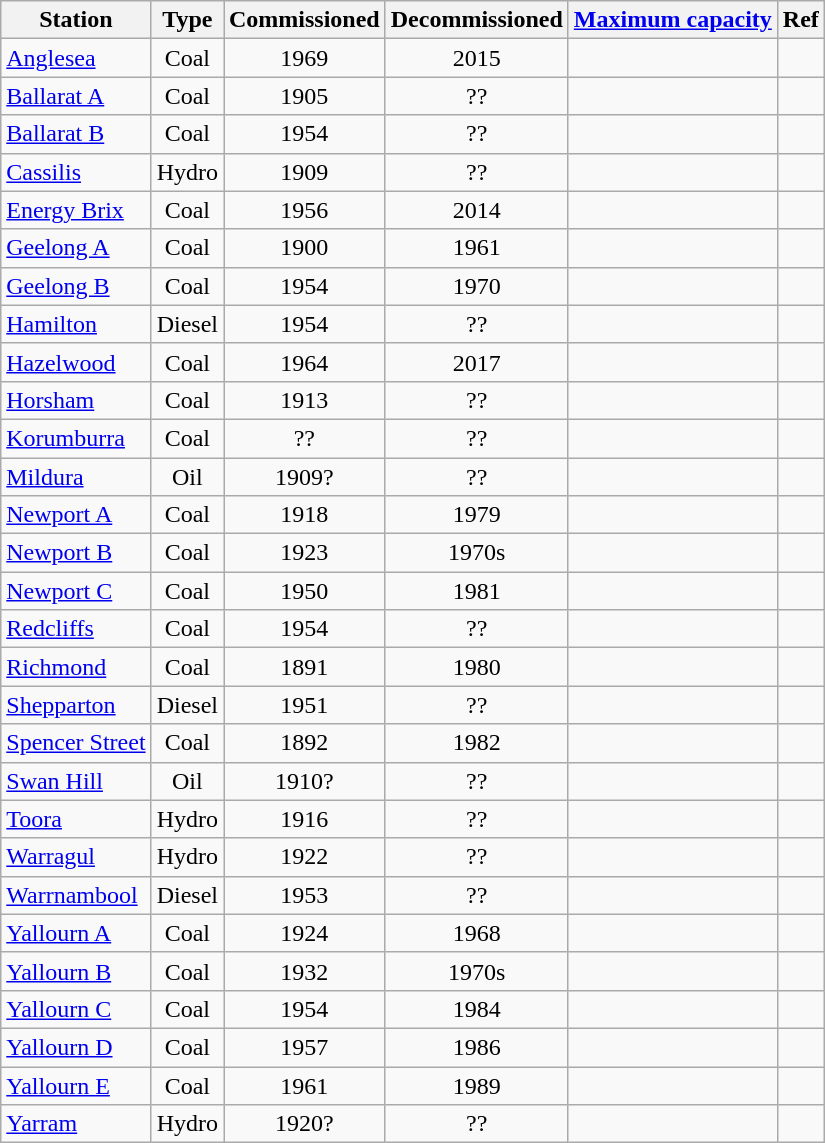<table class="wikitable sortable" style="text-align: center">
<tr>
<th>Station</th>
<th>Type</th>
<th>Commissioned</th>
<th>Decommissioned</th>
<th><a href='#'>Maximum capacity</a></th>
<th>Ref</th>
</tr>
<tr>
<td align="left"><a href='#'>Anglesea</a></td>
<td>Coal</td>
<td>1969</td>
<td>2015</td>
<td align="right"></td>
<td></td>
</tr>
<tr>
<td align="left"><a href='#'>Ballarat A</a></td>
<td>Coal</td>
<td>1905</td>
<td>??</td>
<td align="right"></td>
<td></td>
</tr>
<tr>
<td align="left"><a href='#'>Ballarat B</a></td>
<td>Coal</td>
<td>1954</td>
<td>??</td>
<td align="right"></td>
<td></td>
</tr>
<tr>
<td align="left"><a href='#'>Cassilis</a></td>
<td>Hydro</td>
<td>1909</td>
<td>??</td>
<td align="right"></td>
<td></td>
</tr>
<tr>
<td align="left"><a href='#'>Energy Brix</a></td>
<td>Coal</td>
<td>1956</td>
<td>2014</td>
<td align="right"></td>
<td></td>
</tr>
<tr>
<td align="left"><a href='#'>Geelong A</a></td>
<td>Coal</td>
<td>1900</td>
<td>1961</td>
<td align="right"></td>
<td></td>
</tr>
<tr>
<td align="left"><a href='#'>Geelong B</a></td>
<td>Coal</td>
<td>1954</td>
<td>1970</td>
<td align="right"></td>
<td></td>
</tr>
<tr>
<td align="left"><a href='#'>Hamilton</a></td>
<td>Diesel</td>
<td>1954</td>
<td>??</td>
<td align="right"></td>
<td></td>
</tr>
<tr>
<td align="left"><a href='#'>Hazelwood</a></td>
<td>Coal</td>
<td>1964</td>
<td>2017</td>
<td align="right"></td>
<td></td>
</tr>
<tr>
<td align="left"><a href='#'>Horsham</a></td>
<td>Coal</td>
<td>1913</td>
<td>??</td>
<td align="right"></td>
<td></td>
</tr>
<tr>
<td align="left"><a href='#'>Korumburra</a></td>
<td>Coal</td>
<td>??</td>
<td>??</td>
<td align="right"></td>
<td></td>
</tr>
<tr>
<td align="left"><a href='#'>Mildura</a></td>
<td>Oil</td>
<td>1909?</td>
<td>??</td>
<td align="right"></td>
<td></td>
</tr>
<tr>
<td align="left"><a href='#'>Newport A</a></td>
<td>Coal</td>
<td>1918</td>
<td>1979</td>
<td align="right"></td>
<td></td>
</tr>
<tr>
<td align="left"><a href='#'>Newport B</a></td>
<td>Coal</td>
<td>1923</td>
<td>1970s</td>
<td align="right"></td>
<td></td>
</tr>
<tr>
<td align="left"><a href='#'>Newport C</a></td>
<td>Coal</td>
<td>1950</td>
<td>1981</td>
<td align="right"></td>
<td></td>
</tr>
<tr>
<td align="left"><a href='#'>Redcliffs</a></td>
<td>Coal</td>
<td>1954</td>
<td>??</td>
<td align="right"></td>
<td></td>
</tr>
<tr>
<td align="left"><a href='#'>Richmond</a></td>
<td>Coal</td>
<td>1891</td>
<td>1980</td>
<td align="right"></td>
<td></td>
</tr>
<tr>
<td align="left"><a href='#'>Shepparton</a></td>
<td>Diesel</td>
<td>1951</td>
<td>??</td>
<td align="right"></td>
<td></td>
</tr>
<tr>
<td align="left"><a href='#'>Spencer Street</a></td>
<td>Coal</td>
<td>1892</td>
<td>1982</td>
<td align="right"> </td>
<td></td>
</tr>
<tr>
<td align="left"><a href='#'>Swan Hill</a></td>
<td>Oil</td>
<td>1910?</td>
<td>??</td>
<td align="right"></td>
<td></td>
</tr>
<tr>
<td align="left"><a href='#'>Toora</a></td>
<td>Hydro</td>
<td>1916</td>
<td>??</td>
<td align="right"></td>
<td></td>
</tr>
<tr>
<td align="left"><a href='#'>Warragul</a></td>
<td>Hydro</td>
<td>1922</td>
<td>??</td>
<td align="right"></td>
<td></td>
</tr>
<tr>
<td align="left"><a href='#'>Warrnambool</a></td>
<td>Diesel</td>
<td>1953</td>
<td>??</td>
<td align="right"></td>
<td></td>
</tr>
<tr>
<td align="left"><a href='#'>Yallourn A</a></td>
<td>Coal</td>
<td>1924</td>
<td>1968</td>
<td align="right"></td>
<td></td>
</tr>
<tr>
<td align="left"><a href='#'>Yallourn B</a></td>
<td>Coal</td>
<td>1932</td>
<td>1970s</td>
<td align="right"></td>
<td></td>
</tr>
<tr>
<td align="left"><a href='#'>Yallourn C</a></td>
<td>Coal</td>
<td>1954</td>
<td>1984</td>
<td align="right"></td>
<td></td>
</tr>
<tr>
<td align="left"><a href='#'>Yallourn D</a></td>
<td>Coal</td>
<td>1957</td>
<td>1986</td>
<td align="right"></td>
<td></td>
</tr>
<tr>
<td align="left"><a href='#'>Yallourn E</a></td>
<td>Coal</td>
<td>1961</td>
<td>1989</td>
<td align="right"></td>
<td></td>
</tr>
<tr>
<td align="left"><a href='#'>Yarram</a></td>
<td>Hydro</td>
<td>1920?</td>
<td>??</td>
<td align="right"></td>
<td></td>
</tr>
</table>
